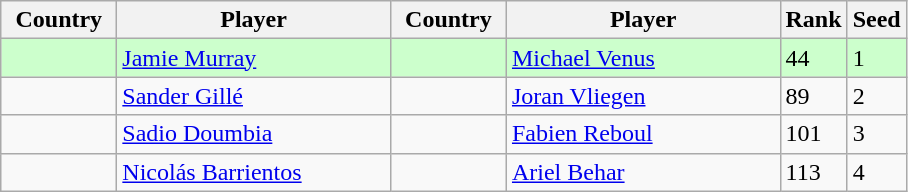<table class="wikitable">
<tr>
<th width="70">Country</th>
<th width="175">Player</th>
<th width="70">Country</th>
<th width="175">Player</th>
<th>Rank</th>
<th>Seed</th>
</tr>
<tr bgcolor=#cfc>
<td></td>
<td><a href='#'>Jamie Murray</a></td>
<td></td>
<td><a href='#'>Michael Venus</a></td>
<td>44</td>
<td>1</td>
</tr>
<tr>
<td></td>
<td><a href='#'>Sander Gillé</a></td>
<td></td>
<td><a href='#'>Joran Vliegen</a></td>
<td>89</td>
<td>2</td>
</tr>
<tr>
<td></td>
<td><a href='#'>Sadio Doumbia</a></td>
<td></td>
<td><a href='#'>Fabien Reboul</a></td>
<td>101</td>
<td>3</td>
</tr>
<tr>
<td></td>
<td><a href='#'>Nicolás Barrientos</a></td>
<td></td>
<td><a href='#'>Ariel Behar</a></td>
<td>113</td>
<td>4</td>
</tr>
</table>
